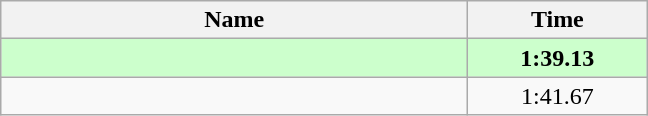<table class="wikitable" style="text-align:center;">
<tr>
<th style="width:19em">Name</th>
<th style="width:7em">Time</th>
</tr>
<tr bgcolor=ccffcc>
<td align=left><strong></strong></td>
<td><strong>1:39.13</strong></td>
</tr>
<tr>
<td align=left></td>
<td>1:41.67</td>
</tr>
</table>
